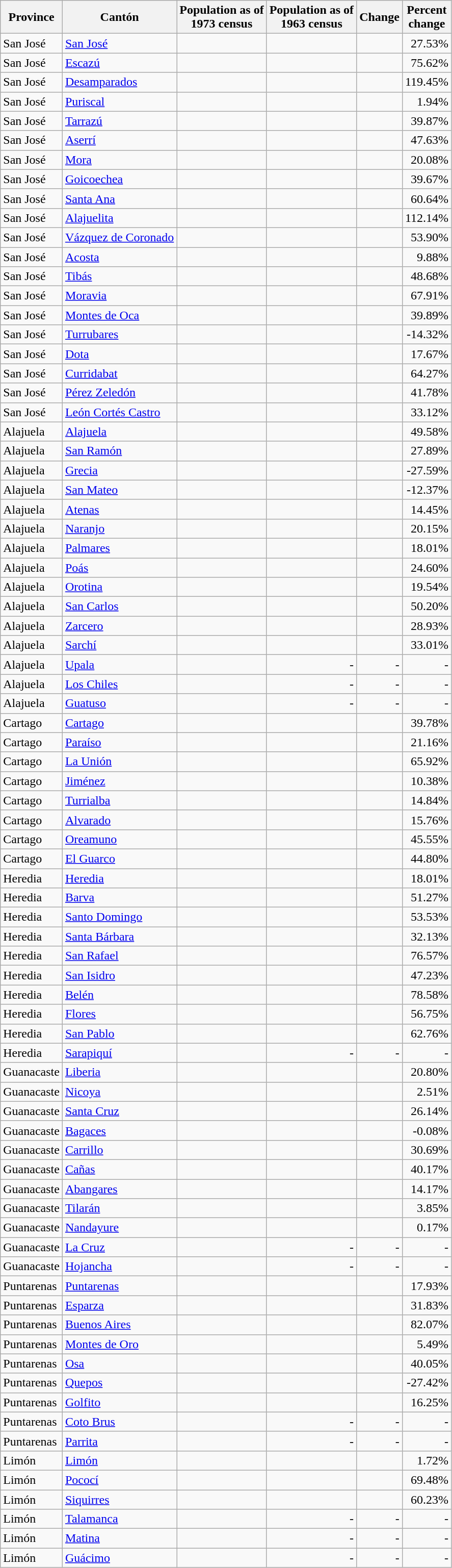<table class="wikitable sortable" style="text-align: right;">
<tr>
<th>Province</th>
<th>Cantón</th>
<th>Population as of<br>1973 census</th>
<th>Population as of<br>1963 census</th>
<th>Change</th>
<th>Percent<br>change</th>
</tr>
<tr>
<td style="text-align: left;">San José</td>
<td style="text-align: left;"><a href='#'>San José</a></td>
<td></td>
<td></td>
<td> </td>
<td>27.53% </td>
</tr>
<tr>
<td style="text-align: left;">San José</td>
<td style="text-align: left;"><a href='#'>Escazú</a></td>
<td></td>
<td></td>
<td> </td>
<td>75.62% </td>
</tr>
<tr>
<td style="text-align: left;">San José</td>
<td style="text-align: left;"><a href='#'>Desamparados</a></td>
<td></td>
<td></td>
<td> </td>
<td>119.45% </td>
</tr>
<tr>
<td style="text-align: left;">San José</td>
<td style="text-align: left;"><a href='#'>Puriscal</a></td>
<td></td>
<td></td>
<td> </td>
<td>1.94% </td>
</tr>
<tr>
<td style="text-align: left;">San José</td>
<td style="text-align: left;"><a href='#'>Tarrazú</a></td>
<td></td>
<td></td>
<td> </td>
<td>39.87% </td>
</tr>
<tr>
<td style="text-align: left;">San José</td>
<td style="text-align: left;"><a href='#'>Aserrí</a></td>
<td></td>
<td></td>
<td> </td>
<td>47.63% </td>
</tr>
<tr>
<td style="text-align: left;">San José</td>
<td style="text-align: left;"><a href='#'>Mora</a></td>
<td></td>
<td></td>
<td> </td>
<td>20.08% </td>
</tr>
<tr>
<td style="text-align: left;">San José</td>
<td style="text-align: left;"><a href='#'>Goicoechea</a></td>
<td></td>
<td></td>
<td> </td>
<td>39.67% </td>
</tr>
<tr>
<td style="text-align: left;">San José</td>
<td style="text-align: left;"><a href='#'>Santa Ana</a></td>
<td></td>
<td></td>
<td> </td>
<td>60.64% </td>
</tr>
<tr>
<td style="text-align: left;">San José</td>
<td style="text-align: left;"><a href='#'>Alajuelita</a></td>
<td></td>
<td></td>
<td> </td>
<td>112.14% </td>
</tr>
<tr>
<td style="text-align: left;">San José</td>
<td style="text-align: left;"><a href='#'>Vázquez de Coronado</a></td>
<td></td>
<td></td>
<td> </td>
<td>53.90% </td>
</tr>
<tr>
<td style="text-align: left;">San José</td>
<td style="text-align: left;"><a href='#'>Acosta</a></td>
<td></td>
<td></td>
<td> </td>
<td>9.88% </td>
</tr>
<tr>
<td style="text-align: left;">San José</td>
<td style="text-align: left;"><a href='#'>Tibás</a></td>
<td></td>
<td></td>
<td> </td>
<td>48.68% </td>
</tr>
<tr>
<td style="text-align: left;">San José</td>
<td style="text-align: left;"><a href='#'>Moravia</a></td>
<td></td>
<td></td>
<td> </td>
<td>67.91% </td>
</tr>
<tr>
<td style="text-align: left;">San José</td>
<td style="text-align: left;"><a href='#'>Montes de Oca</a></td>
<td></td>
<td></td>
<td> </td>
<td>39.89% </td>
</tr>
<tr>
<td style="text-align: left;">San José</td>
<td style="text-align: left;"><a href='#'>Turrubares</a></td>
<td></td>
<td></td>
<td> </td>
<td>-14.32% </td>
</tr>
<tr>
<td style="text-align: left;">San José</td>
<td style="text-align: left;"><a href='#'>Dota</a></td>
<td></td>
<td></td>
<td> </td>
<td>17.67% </td>
</tr>
<tr>
<td style="text-align: left;">San José</td>
<td style="text-align: left;"><a href='#'>Curridabat</a></td>
<td></td>
<td></td>
<td> </td>
<td>64.27% </td>
</tr>
<tr>
<td style="text-align: left;">San José</td>
<td style="text-align: left;"><a href='#'>Pérez Zeledón</a></td>
<td></td>
<td></td>
<td> </td>
<td>41.78% </td>
</tr>
<tr>
<td style="text-align: left;">San José</td>
<td style="text-align: left;"><a href='#'>León Cortés Castro</a></td>
<td></td>
<td></td>
<td> </td>
<td>33.12% </td>
</tr>
<tr>
<td style="text-align: left;">Alajuela</td>
<td style="text-align: left;"><a href='#'>Alajuela</a></td>
<td></td>
<td></td>
<td> </td>
<td>49.58% </td>
</tr>
<tr>
<td style="text-align: left;">Alajuela</td>
<td style="text-align: left;"><a href='#'>San Ramón</a></td>
<td></td>
<td></td>
<td> </td>
<td>27.89% </td>
</tr>
<tr>
<td style="text-align: left;">Alajuela</td>
<td style="text-align: left;"><a href='#'>Grecia</a></td>
<td></td>
<td></td>
<td> </td>
<td>-27.59% </td>
</tr>
<tr>
<td style="text-align: left;">Alajuela</td>
<td style="text-align: left;"><a href='#'>San Mateo</a></td>
<td></td>
<td></td>
<td> </td>
<td>-12.37% </td>
</tr>
<tr>
<td style="text-align: left;">Alajuela</td>
<td style="text-align: left;"><a href='#'>Atenas</a></td>
<td></td>
<td></td>
<td> </td>
<td>14.45% </td>
</tr>
<tr>
<td style="text-align: left;">Alajuela</td>
<td style="text-align: left;"><a href='#'>Naranjo</a></td>
<td></td>
<td></td>
<td> </td>
<td>20.15% </td>
</tr>
<tr>
<td style="text-align: left;">Alajuela</td>
<td style="text-align: left;"><a href='#'>Palmares</a></td>
<td></td>
<td></td>
<td> </td>
<td>18.01% </td>
</tr>
<tr>
<td style="text-align: left;">Alajuela</td>
<td style="text-align: left;"><a href='#'>Poás</a></td>
<td></td>
<td></td>
<td> </td>
<td>24.60% </td>
</tr>
<tr>
<td style="text-align: left;">Alajuela</td>
<td style="text-align: left;"><a href='#'>Orotina</a></td>
<td></td>
<td></td>
<td> </td>
<td>19.54% </td>
</tr>
<tr>
<td style="text-align: left;">Alajuela</td>
<td style="text-align: left;"><a href='#'>San Carlos</a></td>
<td></td>
<td></td>
<td> </td>
<td>50.20% </td>
</tr>
<tr>
<td style="text-align: left;">Alajuela</td>
<td style="text-align: left;"><a href='#'>Zarcero</a></td>
<td></td>
<td></td>
<td> </td>
<td>28.93% </td>
</tr>
<tr>
<td style="text-align: left;">Alajuela</td>
<td style="text-align: left;"><a href='#'>Sarchí</a></td>
<td></td>
<td></td>
<td> </td>
<td>33.01% </td>
</tr>
<tr>
<td style="text-align: left;">Alajuela</td>
<td style="text-align: left;"><a href='#'>Upala</a></td>
<td></td>
<td>-</td>
<td>-</td>
<td>-</td>
</tr>
<tr>
<td style="text-align: left;">Alajuela</td>
<td style="text-align: left;"><a href='#'>Los Chiles</a></td>
<td></td>
<td>-</td>
<td>-</td>
<td>-</td>
</tr>
<tr>
<td style="text-align: left;">Alajuela</td>
<td style="text-align: left;"><a href='#'>Guatuso</a></td>
<td></td>
<td>-</td>
<td>-</td>
<td>-</td>
</tr>
<tr>
<td style="text-align: left;">Cartago</td>
<td style="text-align: left;"><a href='#'>Cartago</a></td>
<td></td>
<td></td>
<td> </td>
<td>39.78% </td>
</tr>
<tr>
<td style="text-align: left;">Cartago</td>
<td style="text-align: left;"><a href='#'>Paraíso</a></td>
<td></td>
<td></td>
<td> </td>
<td>21.16% </td>
</tr>
<tr>
<td style="text-align: left;">Cartago</td>
<td style="text-align: left;"><a href='#'>La Unión</a></td>
<td></td>
<td></td>
<td> </td>
<td>65.92% </td>
</tr>
<tr>
<td style="text-align: left;">Cartago</td>
<td style="text-align: left;"><a href='#'>Jiménez</a></td>
<td></td>
<td></td>
<td> </td>
<td>10.38% </td>
</tr>
<tr>
<td style="text-align: left;">Cartago</td>
<td style="text-align: left;"><a href='#'>Turrialba</a></td>
<td></td>
<td></td>
<td> </td>
<td>14.84% </td>
</tr>
<tr>
<td style="text-align: left;">Cartago</td>
<td style="text-align: left;"><a href='#'>Alvarado</a></td>
<td></td>
<td></td>
<td> </td>
<td>15.76% </td>
</tr>
<tr>
<td style="text-align: left;">Cartago</td>
<td style="text-align: left;"><a href='#'>Oreamuno</a></td>
<td></td>
<td></td>
<td> </td>
<td>45.55% </td>
</tr>
<tr>
<td style="text-align: left;">Cartago</td>
<td style="text-align: left;"><a href='#'>El Guarco</a></td>
<td></td>
<td></td>
<td> </td>
<td>44.80% </td>
</tr>
<tr>
<td style="text-align: left;">Heredia</td>
<td style="text-align: left;"><a href='#'>Heredia</a></td>
<td></td>
<td></td>
<td> </td>
<td>18.01% </td>
</tr>
<tr>
<td style="text-align: left;">Heredia</td>
<td style="text-align: left;"><a href='#'>Barva</a></td>
<td></td>
<td></td>
<td> </td>
<td>51.27% </td>
</tr>
<tr>
<td style="text-align: left;">Heredia</td>
<td style="text-align: left;"><a href='#'>Santo Domingo</a></td>
<td></td>
<td></td>
<td> </td>
<td>53.53% </td>
</tr>
<tr>
<td style="text-align: left;">Heredia</td>
<td style="text-align: left;"><a href='#'>Santa Bárbara</a></td>
<td></td>
<td></td>
<td> </td>
<td>32.13% </td>
</tr>
<tr>
<td style="text-align: left;">Heredia</td>
<td style="text-align: left;"><a href='#'>San Rafael</a></td>
<td></td>
<td></td>
<td> </td>
<td>76.57% </td>
</tr>
<tr>
<td style="text-align: left;">Heredia</td>
<td style="text-align: left;"><a href='#'>San Isidro</a></td>
<td></td>
<td></td>
<td> </td>
<td>47.23% </td>
</tr>
<tr>
<td style="text-align: left;">Heredia</td>
<td style="text-align: left;"><a href='#'>Belén</a></td>
<td></td>
<td></td>
<td> </td>
<td>78.58% </td>
</tr>
<tr>
<td style="text-align: left;">Heredia</td>
<td style="text-align: left;"><a href='#'>Flores</a></td>
<td></td>
<td></td>
<td> </td>
<td>56.75% </td>
</tr>
<tr>
<td style="text-align: left;">Heredia</td>
<td style="text-align: left;"><a href='#'>San Pablo</a></td>
<td></td>
<td></td>
<td> </td>
<td>62.76% </td>
</tr>
<tr>
<td style="text-align: left;">Heredia</td>
<td style="text-align: left;"><a href='#'>Sarapiquí</a></td>
<td></td>
<td>-</td>
<td>-</td>
<td>-</td>
</tr>
<tr>
<td style="text-align: left;">Guanacaste</td>
<td style="text-align: left;"><a href='#'>Liberia</a></td>
<td></td>
<td></td>
<td> </td>
<td>20.80% </td>
</tr>
<tr>
<td style="text-align: left;">Guanacaste</td>
<td style="text-align: left;"><a href='#'>Nicoya</a></td>
<td></td>
<td></td>
<td> </td>
<td>2.51% </td>
</tr>
<tr>
<td style="text-align: left;">Guanacaste</td>
<td style="text-align: left;"><a href='#'>Santa Cruz</a></td>
<td></td>
<td></td>
<td> </td>
<td>26.14% </td>
</tr>
<tr>
<td style="text-align: left;">Guanacaste</td>
<td style="text-align: left;"><a href='#'>Bagaces</a></td>
<td></td>
<td></td>
<td> </td>
<td>-0.08% </td>
</tr>
<tr>
<td style="text-align: left;">Guanacaste</td>
<td style="text-align: left;"><a href='#'>Carrillo</a></td>
<td></td>
<td></td>
<td> </td>
<td>30.69% </td>
</tr>
<tr>
<td style="text-align: left;">Guanacaste</td>
<td style="text-align: left;"><a href='#'>Cañas</a></td>
<td></td>
<td></td>
<td> </td>
<td>40.17% </td>
</tr>
<tr>
<td style="text-align: left;">Guanacaste</td>
<td style="text-align: left;"><a href='#'>Abangares</a></td>
<td></td>
<td></td>
<td> </td>
<td>14.17% </td>
</tr>
<tr>
<td style="text-align: left;">Guanacaste</td>
<td style="text-align: left;"><a href='#'>Tilarán</a></td>
<td></td>
<td></td>
<td> </td>
<td>3.85% </td>
</tr>
<tr>
<td style="text-align: left;">Guanacaste</td>
<td style="text-align: left;"><a href='#'>Nandayure</a></td>
<td></td>
<td></td>
<td> </td>
<td>0.17% </td>
</tr>
<tr>
<td style="text-align: left;">Guanacaste</td>
<td style="text-align: left;"><a href='#'>La Cruz</a></td>
<td></td>
<td>-</td>
<td>-</td>
<td>-</td>
</tr>
<tr>
<td style="text-align: left;">Guanacaste</td>
<td style="text-align: left;"><a href='#'>Hojancha</a></td>
<td></td>
<td>-</td>
<td>-</td>
<td>-</td>
</tr>
<tr>
<td style="text-align: left;">Puntarenas</td>
<td style="text-align: left;"><a href='#'>Puntarenas</a></td>
<td></td>
<td></td>
<td> </td>
<td>17.93% </td>
</tr>
<tr>
<td style="text-align: left;">Puntarenas</td>
<td style="text-align: left;"><a href='#'>Esparza</a></td>
<td></td>
<td></td>
<td> </td>
<td>31.83% </td>
</tr>
<tr>
<td style="text-align: left;">Puntarenas</td>
<td style="text-align: left;"><a href='#'>Buenos Aires</a></td>
<td></td>
<td></td>
<td> </td>
<td>82.07% </td>
</tr>
<tr>
<td style="text-align: left;">Puntarenas</td>
<td style="text-align: left;"><a href='#'>Montes de Oro</a></td>
<td></td>
<td></td>
<td> </td>
<td>5.49% </td>
</tr>
<tr>
<td style="text-align: left;">Puntarenas</td>
<td style="text-align: left;"><a href='#'>Osa</a></td>
<td></td>
<td></td>
<td> </td>
<td>40.05% </td>
</tr>
<tr>
<td style="text-align: left;">Puntarenas</td>
<td style="text-align: left;"><a href='#'>Quepos</a></td>
<td></td>
<td></td>
<td> </td>
<td>-27.42% </td>
</tr>
<tr>
<td style="text-align: left;">Puntarenas</td>
<td style="text-align: left;"><a href='#'>Golfito</a></td>
<td></td>
<td></td>
<td> </td>
<td>16.25% </td>
</tr>
<tr>
<td style="text-align: left;">Puntarenas</td>
<td style="text-align: left;"><a href='#'>Coto Brus</a></td>
<td></td>
<td>-</td>
<td>-</td>
<td>-</td>
</tr>
<tr>
<td style="text-align: left;">Puntarenas</td>
<td style="text-align: left;"><a href='#'>Parrita</a></td>
<td></td>
<td>-</td>
<td>-</td>
<td>-</td>
</tr>
<tr>
<td style="text-align: left;">Limón</td>
<td style="text-align: left;"><a href='#'>Limón</a></td>
<td></td>
<td></td>
<td> </td>
<td>1.72% </td>
</tr>
<tr>
<td style="text-align: left;">Limón</td>
<td style="text-align: left;"><a href='#'>Pococí</a></td>
<td></td>
<td></td>
<td> </td>
<td>69.48% </td>
</tr>
<tr>
<td style="text-align: left;">Limón</td>
<td style="text-align: left;"><a href='#'>Siquirres</a></td>
<td></td>
<td></td>
<td> </td>
<td>60.23% </td>
</tr>
<tr>
<td style="text-align: left;">Limón</td>
<td style="text-align: left;"><a href='#'>Talamanca</a></td>
<td></td>
<td>-</td>
<td>-</td>
<td>-</td>
</tr>
<tr>
<td style="text-align: left;">Limón</td>
<td style="text-align: left;"><a href='#'>Matina</a></td>
<td></td>
<td>-</td>
<td>-</td>
<td>-</td>
</tr>
<tr>
<td style="text-align: left;">Limón</td>
<td style="text-align: left;"><a href='#'>Guácimo</a></td>
<td></td>
<td>-</td>
<td>-</td>
<td>-</td>
</tr>
</table>
